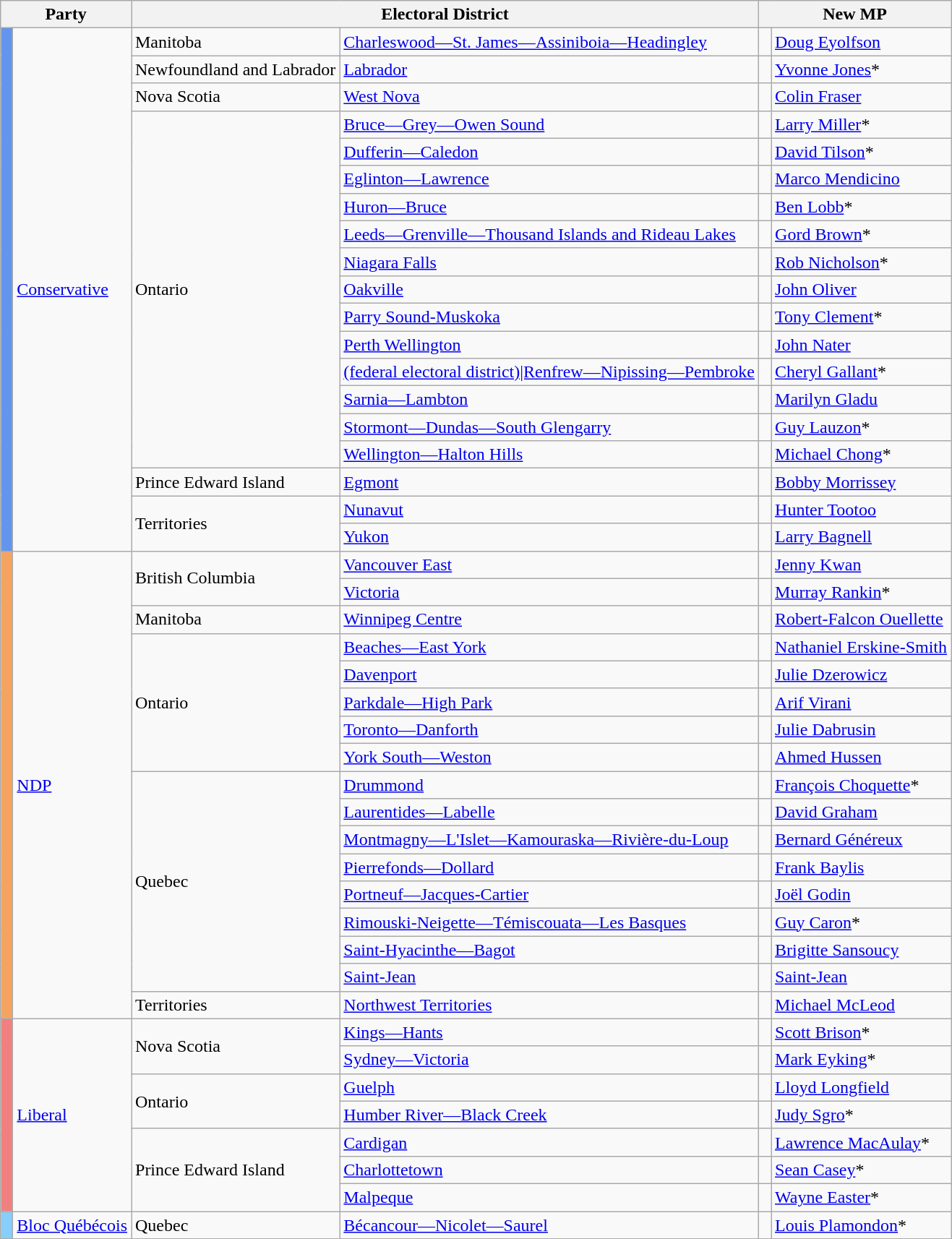<table class="wikitable">
<tr>
<th colspan=2>Party</th>
<th colspan=2>Electoral District</th>
<th colspan=2>New MP</th>
</tr>
<tr>
<td rowspan="19" style="background-color: #6495ED"> </td>
<td rowspan="19"><a href='#'>Conservative</a></td>
<td>Manitoba</td>
<td><a href='#'>Charleswood—St. James—Assiniboia—Headingley</a></td>
<td> </td>
<td><a href='#'>Doug Eyolfson</a></td>
</tr>
<tr>
<td>Newfoundland and Labrador</td>
<td><a href='#'>Labrador</a></td>
<td> </td>
<td><a href='#'>Yvonne Jones</a>*</td>
</tr>
<tr>
<td>Nova Scotia</td>
<td><a href='#'>West Nova</a></td>
<td> </td>
<td><a href='#'>Colin Fraser</a></td>
</tr>
<tr>
<td rowspan="13">Ontario</td>
<td><a href='#'>Bruce—Grey—Owen Sound</a></td>
<td> </td>
<td><a href='#'>Larry Miller</a>*</td>
</tr>
<tr>
<td><a href='#'>Dufferin—Caledon</a></td>
<td> </td>
<td><a href='#'>David Tilson</a>*</td>
</tr>
<tr>
<td><a href='#'>Eglinton—Lawrence</a></td>
<td> </td>
<td><a href='#'>Marco Mendicino</a></td>
</tr>
<tr>
<td><a href='#'>Huron—Bruce</a></td>
<td> </td>
<td><a href='#'>Ben Lobb</a>*</td>
</tr>
<tr>
<td><a href='#'>Leeds—Grenville—Thousand Islands and Rideau Lakes</a></td>
<td> </td>
<td><a href='#'>Gord Brown</a>*</td>
</tr>
<tr>
<td><a href='#'>Niagara Falls</a></td>
<td> </td>
<td><a href='#'>Rob Nicholson</a>*</td>
</tr>
<tr>
<td><a href='#'>Oakville</a></td>
<td> </td>
<td><a href='#'>John Oliver</a></td>
</tr>
<tr>
<td><a href='#'>Parry Sound-Muskoka</a></td>
<td> </td>
<td><a href='#'>Tony Clement</a>*</td>
</tr>
<tr>
<td><a href='#'>Perth Wellington</a></td>
<td> </td>
<td><a href='#'>John Nater</a></td>
</tr>
<tr>
<td><a href='#'> (federal electoral district)|Renfrew—Nipissing—Pembroke</a></td>
<td> </td>
<td><a href='#'>Cheryl Gallant</a>*</td>
</tr>
<tr>
<td><a href='#'>Sarnia—Lambton</a></td>
<td> </td>
<td><a href='#'>Marilyn Gladu</a></td>
</tr>
<tr>
<td><a href='#'>Stormont—Dundas—South Glengarry</a></td>
<td> </td>
<td><a href='#'>Guy Lauzon</a>*</td>
</tr>
<tr>
<td><a href='#'>Wellington—Halton Hills</a></td>
<td> </td>
<td><a href='#'>Michael Chong</a>*</td>
</tr>
<tr>
<td>Prince Edward Island</td>
<td><a href='#'>Egmont</a></td>
<td> </td>
<td><a href='#'>Bobby Morrissey</a></td>
</tr>
<tr>
<td rowspan="2">Territories</td>
<td><a href='#'>Nunavut</a></td>
<td> </td>
<td><a href='#'>Hunter Tootoo</a></td>
</tr>
<tr>
<td><a href='#'>Yukon</a></td>
<td> </td>
<td><a href='#'>Larry Bagnell</a></td>
</tr>
<tr>
<td rowspan="17" style="background-color: #f4a460"> </td>
<td rowspan="17"><a href='#'>NDP</a></td>
<td rowspan="2">British Columbia</td>
<td><a href='#'>Vancouver East</a></td>
<td> </td>
<td><a href='#'>Jenny Kwan</a></td>
</tr>
<tr>
<td><a href='#'>Victoria</a></td>
<td> </td>
<td><a href='#'>Murray Rankin</a>*</td>
</tr>
<tr>
<td>Manitoba</td>
<td><a href='#'>Winnipeg Centre</a></td>
<td> </td>
<td><a href='#'>Robert-Falcon Ouellette</a></td>
</tr>
<tr>
<td rowspan="5">Ontario</td>
<td><a href='#'>Beaches—East York</a></td>
<td> </td>
<td><a href='#'>Nathaniel Erskine-Smith</a></td>
</tr>
<tr>
<td><a href='#'>Davenport</a></td>
<td> </td>
<td><a href='#'>Julie Dzerowicz</a></td>
</tr>
<tr>
<td><a href='#'>Parkdale—High Park</a></td>
<td> </td>
<td><a href='#'>Arif Virani</a></td>
</tr>
<tr>
<td><a href='#'>Toronto—Danforth</a></td>
<td> </td>
<td><a href='#'>Julie Dabrusin</a></td>
</tr>
<tr>
<td><a href='#'>York South—Weston</a></td>
<td> </td>
<td><a href='#'>Ahmed Hussen</a></td>
</tr>
<tr>
<td rowspan="8">Quebec</td>
<td><a href='#'>Drummond</a></td>
<td> </td>
<td><a href='#'>François Choquette</a>*</td>
</tr>
<tr>
<td><a href='#'>Laurentides—Labelle</a></td>
<td> </td>
<td><a href='#'>David Graham</a></td>
</tr>
<tr>
<td><a href='#'>Montmagny—L'Islet—Kamouraska—Rivière-du-Loup</a></td>
<td> </td>
<td><a href='#'>Bernard Généreux</a></td>
</tr>
<tr>
<td><a href='#'>Pierrefonds—Dollard</a></td>
<td> </td>
<td><a href='#'>Frank Baylis</a></td>
</tr>
<tr>
<td><a href='#'>Portneuf—Jacques-Cartier</a></td>
<td> </td>
<td><a href='#'>Joël Godin</a></td>
</tr>
<tr>
<td><a href='#'>Rimouski-Neigette—Témiscouata—Les Basques</a></td>
<td> </td>
<td><a href='#'>Guy Caron</a>*</td>
</tr>
<tr>
<td><a href='#'>Saint-Hyacinthe—Bagot</a></td>
<td> </td>
<td><a href='#'>Brigitte Sansoucy</a></td>
</tr>
<tr>
<td><a href='#'>Saint-Jean</a></td>
<td> </td>
<td><a href='#'>Saint-Jean</a></td>
</tr>
<tr>
<td>Territories</td>
<td><a href='#'>Northwest Territories</a></td>
<td> </td>
<td><a href='#'>Michael McLeod</a></td>
</tr>
<tr>
<td rowspan="7" style="background-color: lightcoral"> </td>
<td rowspan="7"><a href='#'>Liberal</a></td>
<td rowspan="2">Nova Scotia</td>
<td><a href='#'>Kings—Hants</a></td>
<td> </td>
<td><a href='#'>Scott Brison</a>*</td>
</tr>
<tr>
<td><a href='#'>Sydney—Victoria</a></td>
<td> </td>
<td><a href='#'>Mark Eyking</a>*</td>
</tr>
<tr>
<td rowspan="2">Ontario</td>
<td><a href='#'>Guelph</a></td>
<td> </td>
<td><a href='#'>Lloyd Longfield</a></td>
</tr>
<tr>
<td><a href='#'>Humber River—Black Creek</a></td>
<td> </td>
<td><a href='#'>Judy Sgro</a>*</td>
</tr>
<tr>
<td rowspan="3">Prince Edward Island</td>
<td><a href='#'>Cardigan</a></td>
<td> </td>
<td><a href='#'>Lawrence MacAulay</a>*</td>
</tr>
<tr>
<td><a href='#'>Charlottetown</a></td>
<td> </td>
<td><a href='#'>Sean Casey</a>*</td>
</tr>
<tr>
<td><a href='#'>Malpeque</a></td>
<td> </td>
<td><a href='#'>Wayne Easter</a>*</td>
</tr>
<tr>
<td style="background-color: #87CEFA"> </td>
<td><a href='#'>Bloc Québécois</a></td>
<td>Quebec</td>
<td><a href='#'>Bécancour—Nicolet—Saurel</a></td>
<td> </td>
<td><a href='#'>Louis Plamondon</a>*</td>
</tr>
</table>
